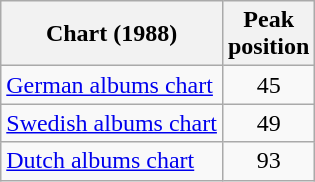<table class="wikitable">
<tr>
<th>Chart (1988)</th>
<th>Peak<br>position</th>
</tr>
<tr>
<td><a href='#'>German albums chart</a></td>
<td align="center">45</td>
</tr>
<tr>
<td><a href='#'>Swedish albums chart</a></td>
<td align="center">49</td>
</tr>
<tr>
<td><a href='#'>Dutch albums chart</a></td>
<td align="center">93</td>
</tr>
</table>
